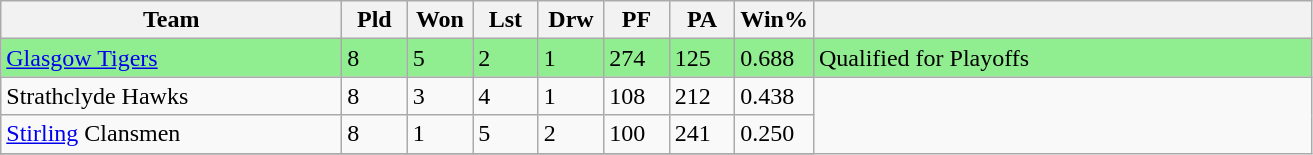<table class="wikitable">
<tr>
<th width=26%>Team</th>
<th width=5%>Pld</th>
<th width=5%>Won</th>
<th width=5%>Lst</th>
<th width=5%>Drw</th>
<th width=5%>PF</th>
<th width=5%>PA</th>
<th width=6%>Win%</th>
<th width=38%></th>
</tr>
<tr style="background:lightgreen">
<td><a href='#'>Glasgow Tigers</a></td>
<td>8</td>
<td>5</td>
<td>2</td>
<td>1</td>
<td>274</td>
<td>125</td>
<td>0.688</td>
<td>Qualified for Playoffs</td>
</tr>
<tr>
<td>Strathclyde Hawks</td>
<td>8</td>
<td>3</td>
<td>4</td>
<td>1</td>
<td>108</td>
<td>212</td>
<td>0.438</td>
</tr>
<tr>
<td><a href='#'>Stirling</a> Clansmen</td>
<td>8</td>
<td>1</td>
<td>5</td>
<td>2</td>
<td>100</td>
<td>241</td>
<td>0.250</td>
</tr>
<tr>
</tr>
</table>
